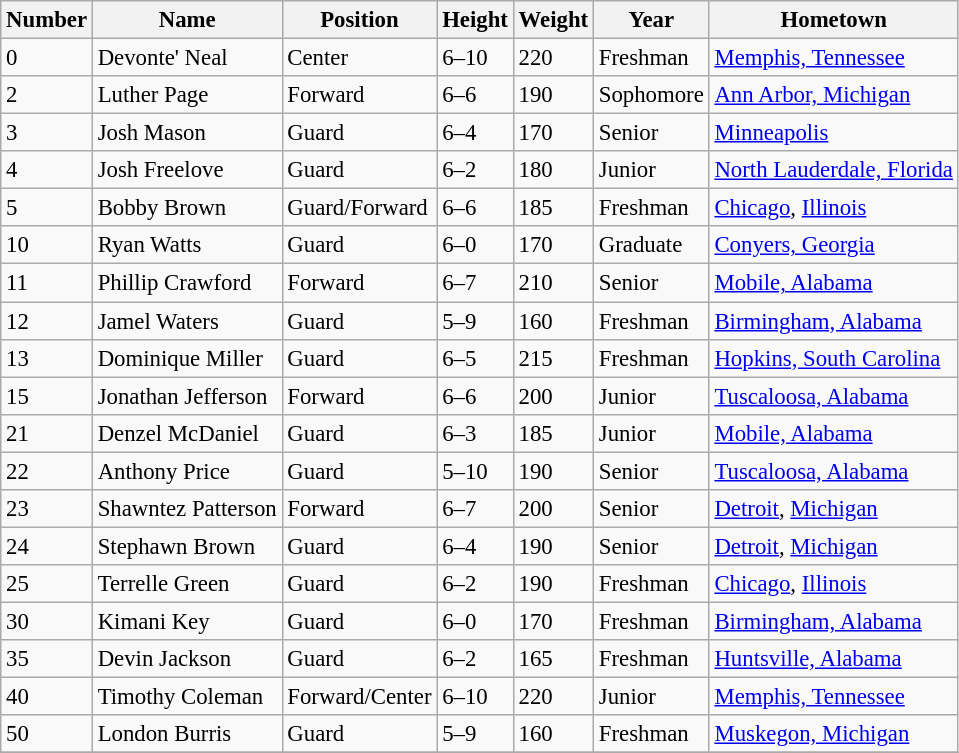<table class="wikitable" style="font-size: 95%;">
<tr>
<th>Number</th>
<th>Name</th>
<th>Position</th>
<th>Height</th>
<th>Weight</th>
<th>Year</th>
<th>Hometown</th>
</tr>
<tr>
<td>0</td>
<td>Devonte' Neal</td>
<td>Center</td>
<td>6–10</td>
<td>220</td>
<td>Freshman</td>
<td><a href='#'>Memphis, Tennessee</a></td>
</tr>
<tr>
<td>2</td>
<td>Luther Page</td>
<td>Forward</td>
<td>6–6</td>
<td>190</td>
<td>Sophomore</td>
<td><a href='#'>Ann Arbor, Michigan</a></td>
</tr>
<tr>
<td>3</td>
<td>Josh Mason</td>
<td>Guard</td>
<td>6–4</td>
<td>170</td>
<td>Senior</td>
<td><a href='#'>Minneapolis</a></td>
</tr>
<tr>
<td>4</td>
<td>Josh Freelove</td>
<td>Guard</td>
<td>6–2</td>
<td>180</td>
<td>Junior</td>
<td><a href='#'>North Lauderdale, Florida</a></td>
</tr>
<tr>
<td>5</td>
<td>Bobby Brown</td>
<td>Guard/Forward</td>
<td>6–6</td>
<td>185</td>
<td>Freshman</td>
<td><a href='#'>Chicago</a>, <a href='#'>Illinois</a></td>
</tr>
<tr>
<td>10</td>
<td>Ryan Watts</td>
<td>Guard</td>
<td>6–0</td>
<td>170</td>
<td>Graduate</td>
<td><a href='#'>Conyers, Georgia</a></td>
</tr>
<tr>
<td>11</td>
<td>Phillip Crawford</td>
<td>Forward</td>
<td>6–7</td>
<td>210</td>
<td>Senior</td>
<td><a href='#'>Mobile, Alabama</a></td>
</tr>
<tr>
<td>12</td>
<td>Jamel Waters</td>
<td>Guard</td>
<td>5–9</td>
<td>160</td>
<td>Freshman</td>
<td><a href='#'>Birmingham, Alabama</a></td>
</tr>
<tr>
<td>13</td>
<td>Dominique Miller</td>
<td>Guard</td>
<td>6–5</td>
<td>215</td>
<td>Freshman</td>
<td><a href='#'>Hopkins, South Carolina</a></td>
</tr>
<tr>
<td>15</td>
<td>Jonathan Jefferson</td>
<td>Forward</td>
<td>6–6</td>
<td>200</td>
<td>Junior</td>
<td><a href='#'>Tuscaloosa, Alabama</a></td>
</tr>
<tr>
<td>21</td>
<td>Denzel McDaniel</td>
<td>Guard</td>
<td>6–3</td>
<td>185</td>
<td>Junior</td>
<td><a href='#'>Mobile, Alabama</a></td>
</tr>
<tr>
<td>22</td>
<td>Anthony Price</td>
<td>Guard</td>
<td>5–10</td>
<td>190</td>
<td>Senior</td>
<td><a href='#'>Tuscaloosa, Alabama</a></td>
</tr>
<tr>
<td>23</td>
<td>Shawntez Patterson</td>
<td>Forward</td>
<td>6–7</td>
<td>200</td>
<td>Senior</td>
<td><a href='#'>Detroit</a>, <a href='#'>Michigan</a></td>
</tr>
<tr>
<td>24</td>
<td>Stephawn Brown</td>
<td>Guard</td>
<td>6–4</td>
<td>190</td>
<td>Senior</td>
<td><a href='#'>Detroit</a>, <a href='#'>Michigan</a></td>
</tr>
<tr>
<td>25</td>
<td>Terrelle Green</td>
<td>Guard</td>
<td>6–2</td>
<td>190</td>
<td>Freshman</td>
<td><a href='#'>Chicago</a>, <a href='#'>Illinois</a></td>
</tr>
<tr>
<td>30</td>
<td>Kimani Key</td>
<td>Guard</td>
<td>6–0</td>
<td>170</td>
<td>Freshman</td>
<td><a href='#'>Birmingham, Alabama</a></td>
</tr>
<tr>
<td>35</td>
<td>Devin Jackson</td>
<td>Guard</td>
<td>6–2</td>
<td>165</td>
<td>Freshman</td>
<td><a href='#'>Huntsville, Alabama</a></td>
</tr>
<tr>
<td>40</td>
<td>Timothy Coleman</td>
<td>Forward/Center</td>
<td>6–10</td>
<td>220</td>
<td>Junior</td>
<td><a href='#'>Memphis, Tennessee</a></td>
</tr>
<tr>
<td>50</td>
<td>London Burris</td>
<td>Guard</td>
<td>5–9</td>
<td>160</td>
<td>Freshman</td>
<td><a href='#'>Muskegon, Michigan</a></td>
</tr>
<tr>
</tr>
</table>
